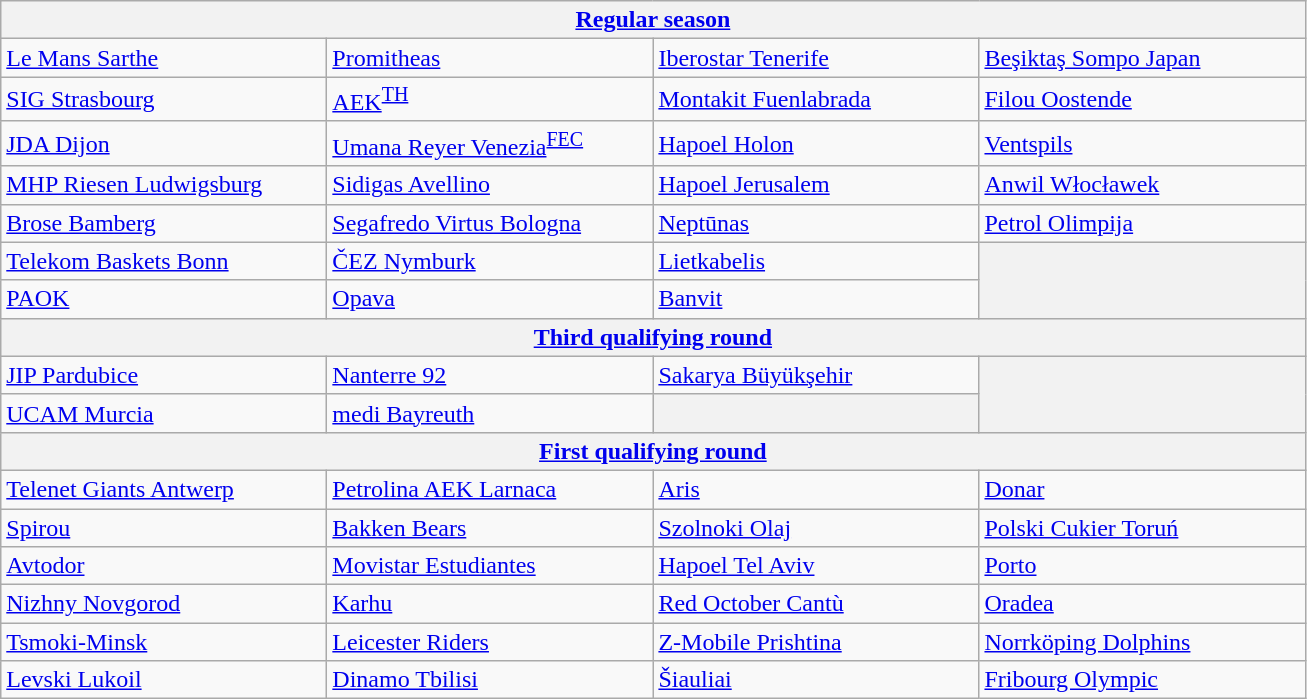<table class="wikitable" style="white-space: nowrap;">
<tr>
<th colspan=4><a href='#'>Regular season</a></th>
</tr>
<tr>
<td width=210> <a href='#'>Le Mans Sarthe</a> </td>
<td width=210> <a href='#'>Promitheas</a> </td>
<td width=210> <a href='#'>Iberostar Tenerife</a> </td>
<td width=210> <a href='#'>Beşiktaş Sompo Japan</a> </td>
</tr>
<tr>
<td width=210> <a href='#'>SIG Strasbourg</a> </td>
<td width=210> <a href='#'>AEK</a><sup><a href='#'>TH</a></sup> </td>
<td width=210> <a href='#'>Montakit Fuenlabrada</a> </td>
<td width=210> <a href='#'>Filou Oostende</a> </td>
</tr>
<tr>
<td width=210> <a href='#'>JDA Dijon</a> </td>
<td width=210> <a href='#'>Umana Reyer Venezia</a><sup><a href='#'>FEC</a></sup> </td>
<td width=210> <a href='#'>Hapoel Holon</a> </td>
<td width=210> <a href='#'>Ventspils</a> </td>
</tr>
<tr>
<td width=210> <a href='#'>MHP Riesen Ludwigsburg</a> </td>
<td width=210> <a href='#'>Sidigas Avellino</a> </td>
<td width=210> <a href='#'>Hapoel Jerusalem</a> </td>
<td width=210> <a href='#'>Anwil Włocławek</a> </td>
</tr>
<tr>
<td width=210> <a href='#'>Brose Bamberg</a> </td>
<td width=210> <a href='#'>Segafredo Virtus Bologna</a> </td>
<td width=210> <a href='#'>Neptūnas</a> </td>
<td width=210> <a href='#'>Petrol Olimpija</a> </td>
</tr>
<tr>
<td width=210> <a href='#'>Telekom Baskets Bonn</a> </td>
<td width=210> <a href='#'>ČEZ Nymburk</a> </td>
<td width=210> <a href='#'>Lietkabelis</a> </td>
<th rowspan=2></th>
</tr>
<tr>
<td width=210> <a href='#'>PAOK</a> </td>
<td width=210> <a href='#'>Opava</a> </td>
<td width=210> <a href='#'>Banvit</a> </td>
</tr>
<tr>
<th colspan=4><a href='#'>Third qualifying round</a></th>
</tr>
<tr>
<td width=210> <a href='#'>JIP Pardubice</a> </td>
<td width=210> <a href='#'>Nanterre 92</a> </td>
<td width=210> <a href='#'>Sakarya Büyükşehir</a> </td>
<th rowspan=2></th>
</tr>
<tr>
<td width=210> <a href='#'>UCAM Murcia</a> </td>
<td width=210> <a href='#'>medi Bayreuth</a> </td>
<th></th>
</tr>
<tr>
<th colspan=4><a href='#'>First qualifying round</a></th>
</tr>
<tr>
<td width=210> <a href='#'>Telenet Giants Antwerp</a> </td>
<td width=210> <a href='#'>Petrolina AEK Larnaca</a> </td>
<td width=210> <a href='#'>Aris</a> </td>
<td width=210> <a href='#'>Donar</a> </td>
</tr>
<tr>
<td width=210> <a href='#'>Spirou</a> </td>
<td width=210> <a href='#'>Bakken Bears</a> </td>
<td width=210> <a href='#'>Szolnoki Olaj</a> </td>
<td width=210> <a href='#'>Polski Cukier Toruń</a> </td>
</tr>
<tr>
<td width=210> <a href='#'>Avtodor</a> </td>
<td width=210> <a href='#'>Movistar Estudiantes</a> </td>
<td width=210> <a href='#'>Hapoel Tel Aviv</a> </td>
<td width=210> <a href='#'>Porto</a> </td>
</tr>
<tr>
<td width=210> <a href='#'>Nizhny Novgorod</a> </td>
<td width=210> <a href='#'>Karhu</a> </td>
<td width=210> <a href='#'>Red October Cantù</a> </td>
<td width=210> <a href='#'>Oradea</a> </td>
</tr>
<tr>
<td width=210> <a href='#'>Tsmoki-Minsk</a> </td>
<td width=210> <a href='#'>Leicester Riders</a> </td>
<td width=210> <a href='#'>Z-Mobile Prishtina</a> </td>
<td width=210> <a href='#'>Norrköping Dolphins</a> </td>
</tr>
<tr>
<td width=210> <a href='#'>Levski Lukoil</a> </td>
<td width=210> <a href='#'>Dinamo Tbilisi</a> </td>
<td width=210> <a href='#'>Šiauliai</a> </td>
<td width=210> <a href='#'>Fribourg Olympic</a> </td>
</tr>
</table>
